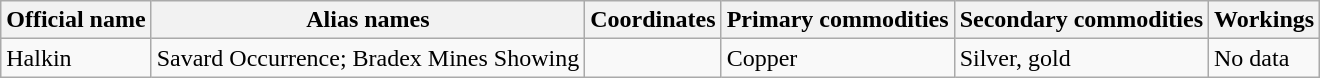<table class="sortable wikitable">
<tr>
<th>Official name</th>
<th>Alias names</th>
<th>Coordinates</th>
<th>Primary commodities</th>
<th>Secondary commodities</th>
<th>Workings</th>
</tr>
<tr>
<td>Halkin</td>
<td>Savard Occurrence; Bradex Mines Showing</td>
<td></td>
<td>Copper</td>
<td>Silver, gold</td>
<td>No data</td>
</tr>
</table>
